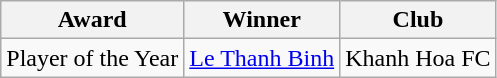<table class="wikitable">
<tr>
<th>Award</th>
<th>Winner</th>
<th>Club</th>
</tr>
<tr>
<td>Player of the Year</td>
<td> <a href='#'>Le Thanh Binh</a></td>
<td>Khanh Hoa FC</td>
</tr>
</table>
